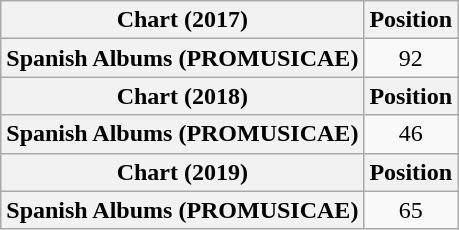<table class="wikitable sortable plainrowheaders" style="text-align:center">
<tr>
<th scope="col">Chart (2017)</th>
<th scope="col">Position</th>
</tr>
<tr>
<th scope="row">Spanish Albums (PROMUSICAE)</th>
<td>92</td>
</tr>
<tr>
<th scope="col">Chart (2018)</th>
<th scope="col">Position</th>
</tr>
<tr>
<th scope="row">Spanish Albums (PROMUSICAE)</th>
<td>46</td>
</tr>
<tr>
<th scope="col">Chart (2019)</th>
<th scope="col">Position</th>
</tr>
<tr>
<th scope="row">Spanish Albums (PROMUSICAE)</th>
<td>65</td>
</tr>
</table>
